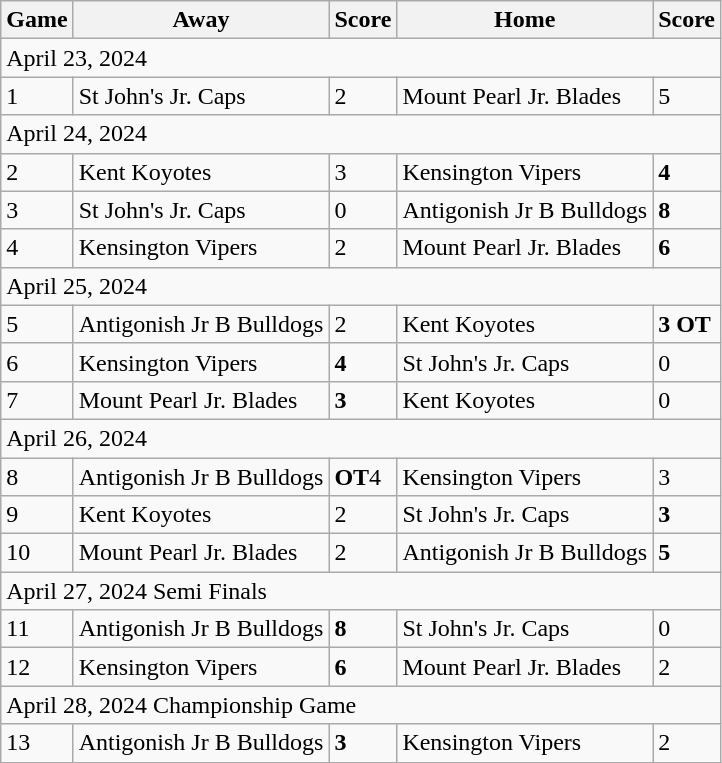<table class="wikitable">
<tr>
<th>Game</th>
<th>Away</th>
<th>Score</th>
<th>Home</th>
<th>Score</th>
</tr>
<tr>
<td colspan="5">April 23, 2024</td>
</tr>
<tr>
<td>1</td>
<td>St John's Jr. Caps</td>
<td>2</td>
<td>Mount Pearl Jr. Blades</td>
<td>5</td>
</tr>
<tr>
<td colspan="5">April 24, 2024</td>
</tr>
<tr>
<td>2</td>
<td>Kent Koyotes</td>
<td>3</td>
<td>Kensington Vipers</td>
<td><strong>4</strong></td>
</tr>
<tr>
<td>3</td>
<td>St John's Jr. Caps</td>
<td>0</td>
<td>Antigonish Jr B Bulldogs</td>
<td><strong>8</strong></td>
</tr>
<tr>
<td>4</td>
<td>Kensington Vipers</td>
<td>2</td>
<td>Mount Pearl Jr. Blades</td>
<td><strong>6</strong></td>
</tr>
<tr>
<td colspan="5">April 25, 2024</td>
</tr>
<tr>
<td>5</td>
<td>Antigonish Jr B Bulldogs</td>
<td>2</td>
<td>Kent Koyotes</td>
<td><strong>3 OT</strong></td>
</tr>
<tr>
<td>6</td>
<td>Kensington Vipers</td>
<td><strong>4</strong></td>
<td>St John's Jr. Caps</td>
<td>0</td>
</tr>
<tr>
<td>7</td>
<td>Mount Pearl Jr. Blades</td>
<td><strong>3</strong></td>
<td>Kent Koyotes</td>
<td>0</td>
</tr>
<tr>
<td colspan="5">April 26, 2024</td>
</tr>
<tr>
<td>8</td>
<td>Antigonish Jr B Bulldogs</td>
<td><strong> OT</strong>4</td>
<td>Kensington Vipers</td>
<td>3</td>
</tr>
<tr>
<td>9</td>
<td>Kent Koyotes</td>
<td>2</td>
<td>St John's Jr. Caps</td>
<td><strong>3</strong></td>
</tr>
<tr>
<td>10</td>
<td>Mount Pearl Jr. Blades</td>
<td>2</td>
<td>Antigonish Jr B Bulldogs</td>
<td><strong>5</strong></td>
</tr>
<tr>
<td colspan="5">April 27, 2024 Semi Finals</td>
</tr>
<tr>
<td>11</td>
<td>Antigonish Jr B Bulldogs</td>
<td><strong>8</strong></td>
<td>St John's Jr. Caps</td>
<td>0</td>
</tr>
<tr>
<td>12</td>
<td>Kensington Vipers</td>
<td><strong>6</strong></td>
<td>Mount Pearl Jr. Blades</td>
<td>2</td>
</tr>
<tr>
<td colspan="5">April 28, 2024 Championship Game</td>
</tr>
<tr>
<td>13</td>
<td>Antigonish Jr B Bulldogs</td>
<td><strong>3</strong></td>
<td>Kensington Vipers</td>
<td>2</td>
</tr>
</table>
